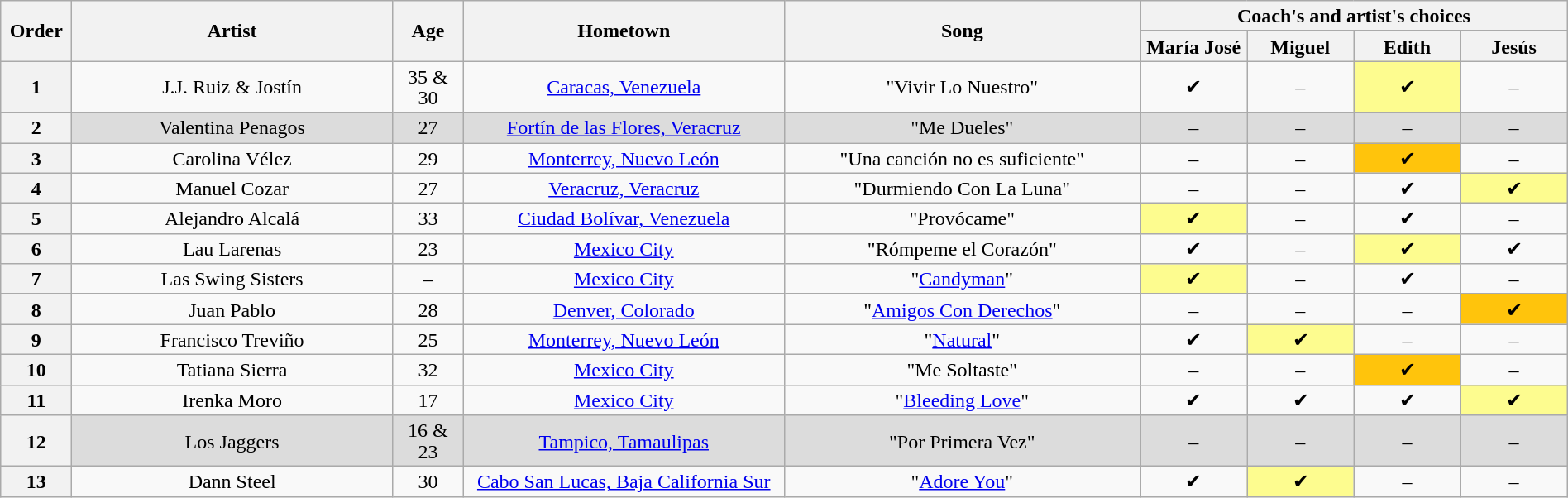<table class="wikitable" style="text-align:center; line-height:17px; width:100%">
<tr>
<th scope="col" rowspan="2" style="width:04%">Order</th>
<th scope="col" rowspan="2" style="width:18%">Artist</th>
<th scope="col" rowspan="2" style="width:04%">Age</th>
<th scope="col" rowspan="2" style="width:18%">Hometown</th>
<th scope="col" rowspan="2" style="width:20%">Song</th>
<th scope="col" colspan="4" style="width:24%">Coach's and artist's choices</th>
</tr>
<tr>
<th style="width:06%">María José</th>
<th style="width:06%">Miguel</th>
<th style="width:06%">Edith</th>
<th style="width:06%">Jesús</th>
</tr>
<tr>
<th>1</th>
<td>J.J. Ruiz & Jostín</td>
<td>35 & 30</td>
<td><a href='#'>Caracas, Venezuela</a></td>
<td>"Vivir Lo Nuestro"</td>
<td>✔</td>
<td>–</td>
<td style="background:#fdfc8f">✔</td>
<td>–</td>
</tr>
<tr style="background:#dcdcdc">
<th>2</th>
<td>Valentina Penagos</td>
<td>27</td>
<td><a href='#'>Fortín de las Flores, Veracruz</a></td>
<td>"Me Dueles"</td>
<td>–</td>
<td>–</td>
<td>–</td>
<td>–</td>
</tr>
<tr>
<th>3</th>
<td>Carolina Vélez</td>
<td>29</td>
<td><a href='#'>Monterrey, Nuevo León</a></td>
<td>"Una canción no es suficiente"</td>
<td>–</td>
<td>–</td>
<td style="background:#ffc40c">✔</td>
<td>–</td>
</tr>
<tr>
<th>4</th>
<td>Manuel Cozar</td>
<td>27</td>
<td><a href='#'>Veracruz, Veracruz</a></td>
<td>"Durmiendo Con La Luna"</td>
<td>–</td>
<td>–</td>
<td>✔</td>
<td style="background:#fdfc8f">✔</td>
</tr>
<tr>
<th>5</th>
<td>Alejandro Alcalá</td>
<td>33</td>
<td><a href='#'>Ciudad Bolívar, Venezuela</a></td>
<td>"Provócame"</td>
<td style="background:#fdfc8f">✔</td>
<td>–</td>
<td>✔</td>
<td>–</td>
</tr>
<tr>
<th>6</th>
<td>Lau Larenas</td>
<td>23</td>
<td><a href='#'>Mexico City</a></td>
<td>"Rómpeme el Corazón"</td>
<td>✔</td>
<td>–</td>
<td style="background:#fdfc8f">✔</td>
<td>✔</td>
</tr>
<tr>
<th>7</th>
<td>Las Swing Sisters</td>
<td>–</td>
<td><a href='#'>Mexico City</a></td>
<td>"<a href='#'>Candyman</a>"</td>
<td style="background:#fdfc8f">✔</td>
<td>–</td>
<td>✔</td>
<td>–</td>
</tr>
<tr>
<th>8</th>
<td>Juan Pablo</td>
<td>28</td>
<td><a href='#'>Denver, Colorado</a></td>
<td>"<a href='#'>Amigos Con Derechos</a>"</td>
<td>–</td>
<td>–</td>
<td>–</td>
<td style="background:#ffc40c">✔</td>
</tr>
<tr>
<th>9</th>
<td>Francisco Treviño</td>
<td>25</td>
<td><a href='#'>Monterrey, Nuevo León</a></td>
<td>"<a href='#'>Natural</a>"</td>
<td>✔</td>
<td style="background:#fdfc8f">✔</td>
<td>–</td>
<td>–</td>
</tr>
<tr>
<th>10</th>
<td>Tatiana Sierra</td>
<td>32</td>
<td><a href='#'>Mexico City</a></td>
<td>"Me Soltaste"</td>
<td>–</td>
<td>–</td>
<td style="background:#ffc40c">✔</td>
<td>–</td>
</tr>
<tr>
<th>11</th>
<td>Irenka Moro</td>
<td>17</td>
<td><a href='#'>Mexico City</a></td>
<td>"<a href='#'>Bleeding Love</a>"</td>
<td>✔</td>
<td>✔</td>
<td>✔</td>
<td style="background:#fdfc8f">✔</td>
</tr>
<tr style="background:#dcdcdc">
<th>12</th>
<td>Los Jaggers</td>
<td>16 & 23</td>
<td><a href='#'>Tampico, Tamaulipas</a></td>
<td>"Por Primera Vez"</td>
<td>–</td>
<td>–</td>
<td>–</td>
<td>–</td>
</tr>
<tr>
<th>13</th>
<td>Dann Steel</td>
<td>30</td>
<td><a href='#'>Cabo San Lucas, Baja California Sur</a></td>
<td>"<a href='#'>Adore You</a>"</td>
<td>✔</td>
<td style="background:#fdfc8f">✔</td>
<td>–</td>
<td>–</td>
</tr>
</table>
